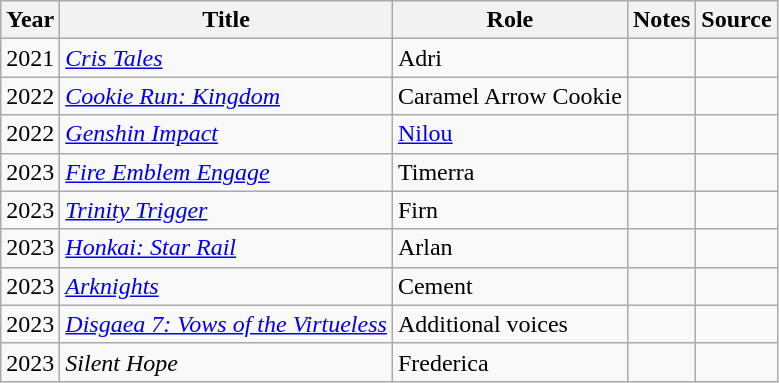<table class="wikitable sortable plainrowheaders">
<tr>
<th>Year</th>
<th>Title</th>
<th>Role</th>
<th class="unsortable">Notes</th>
<th class="unsortable">Source</th>
</tr>
<tr>
<td>2021</td>
<td><em><a href='#'>Cris Tales</a></em></td>
<td>Adri</td>
<td></td>
<td></td>
</tr>
<tr>
<td>2022</td>
<td><em><a href='#'>Cookie Run: Kingdom</a></em></td>
<td>Caramel Arrow Cookie</td>
<td></td>
<td></td>
</tr>
<tr>
<td>2022</td>
<td><em><a href='#'>Genshin Impact</a></em></td>
<td><a href='#'>Nilou</a></td>
<td></td>
<td></td>
</tr>
<tr>
<td>2023</td>
<td><em><a href='#'>Fire Emblem Engage</a></em></td>
<td>Timerra</td>
<td></td>
<td></td>
</tr>
<tr>
<td>2023</td>
<td><em><a href='#'>Trinity Trigger</a></em></td>
<td>Firn</td>
<td></td>
<td></td>
</tr>
<tr>
<td>2023</td>
<td><em><a href='#'>Honkai: Star Rail</a></em></td>
<td>Arlan</td>
<td></td>
<td></td>
</tr>
<tr>
<td>2023</td>
<td><em><a href='#'>Arknights</a></em></td>
<td>Cement</td>
<td></td>
<td></td>
</tr>
<tr>
<td>2023</td>
<td><em><a href='#'>Disgaea 7: Vows of the Virtueless</a></em></td>
<td>Additional voices</td>
<td></td>
<td></td>
</tr>
<tr>
<td>2023</td>
<td><em>Silent Hope</em></td>
<td>Frederica</td>
<td></td>
<td></td>
</tr>
</table>
